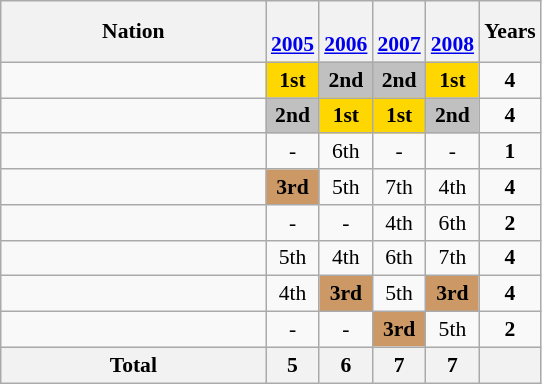<table class="wikitable" style="text-align:center; font-size:90%">
<tr>
<th width=170>Nation</th>
<th><br><a href='#'>2005</a></th>
<th><br><a href='#'>2006</a></th>
<th><br><a href='#'>2007</a></th>
<th><br><a href='#'>2008</a></th>
<th>Years</th>
</tr>
<tr>
<td align=left></td>
<td bgcolor=gold><strong>1st</strong></td>
<td bgcolor=silver><strong>2nd</strong></td>
<td bgcolor=silver><strong>2nd</strong></td>
<td bgcolor=gold><strong>1st</strong></td>
<td><strong>4</strong></td>
</tr>
<tr>
<td align=left></td>
<td bgcolor=silver><strong>2nd</strong></td>
<td bgcolor=gold><strong>1st</strong></td>
<td bgcolor=gold><strong>1st</strong></td>
<td bgcolor=silver><strong>2nd</strong></td>
<td><strong>4</strong></td>
</tr>
<tr>
<td align=left></td>
<td>-</td>
<td>6th</td>
<td>-</td>
<td>-</td>
<td><strong>1</strong></td>
</tr>
<tr>
<td align=left></td>
<td bgcolor=#cc9966><strong>3rd</strong></td>
<td>5th</td>
<td>7th</td>
<td>4th</td>
<td><strong>4</strong></td>
</tr>
<tr>
<td align=left></td>
<td>-</td>
<td>-</td>
<td>4th</td>
<td>6th</td>
<td><strong>2</strong></td>
</tr>
<tr>
<td align=left></td>
<td>5th</td>
<td>4th</td>
<td>6th</td>
<td>7th</td>
<td><strong>4</strong></td>
</tr>
<tr>
<td align=left></td>
<td>4th</td>
<td bgcolor=#cc9966><strong>3rd</strong></td>
<td>5th</td>
<td bgcolor=#cc9966><strong>3rd</strong></td>
<td><strong>4</strong></td>
</tr>
<tr>
<td align=left></td>
<td>-</td>
<td>-</td>
<td bgcolor=#cc9966><strong>3rd</strong></td>
<td>5th</td>
<td><strong>2</strong></td>
</tr>
<tr>
<th>Total</th>
<th>5</th>
<th>6</th>
<th>7</th>
<th>7</th>
<th></th>
</tr>
</table>
